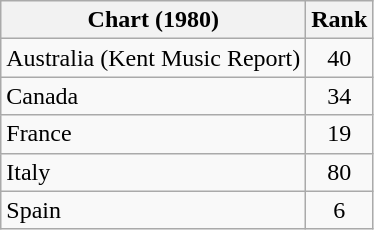<table class="wikitable sortable">
<tr>
<th align="left">Chart (1980)</th>
<th style="text-align:center;">Rank</th>
</tr>
<tr>
<td style="text-align:left;">Australia (Kent Music Report)</td>
<td style="text-align:center;">40</td>
</tr>
<tr>
<td style="text-align:left;">Canada</td>
<td style="text-align:center;">34</td>
</tr>
<tr>
<td style="text-align:left;">France</td>
<td style="text-align:center;">19</td>
</tr>
<tr>
<td style="text-align:left;">Italy</td>
<td style="text-align:center;">80</td>
</tr>
<tr>
<td style="text-align:left;">Spain</td>
<td style="text-align:center;">6</td>
</tr>
</table>
